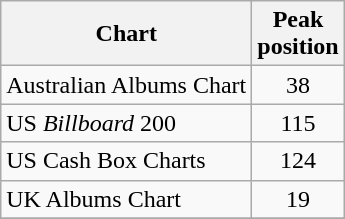<table class="wikitable sortable">
<tr>
<th>Chart</th>
<th>Peak<br>position</th>
</tr>
<tr>
<td>Australian Albums Chart</td>
<td align="center">38</td>
</tr>
<tr>
<td>US <em>Billboard</em> 200 </td>
<td align="center">115</td>
</tr>
<tr>
<td>US Cash Box Charts </td>
<td align="center">124</td>
</tr>
<tr>
<td>UK Albums Chart</td>
<td align="center">19</td>
</tr>
<tr>
</tr>
</table>
